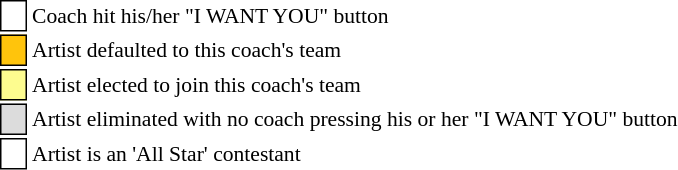<table class="toccolours" style="font-size: 90%; white-space: nowrap;">
<tr>
<td style="background:white; border:1px solid black;"> <strong></strong> </td>
<td>Coach hit his/her "I WANT YOU" button</td>
</tr>
<tr>
<td style="background:#ffc40c; border:1px solid black;">    </td>
<td>Artist defaulted to this coach's team</td>
</tr>
<tr>
<td style="background:#fdfc8f; border:1px solid black;">    </td>
<td style="padding-right: 8px">Artist elected to join this coach's team</td>
</tr>
<tr>
<td style="background:#dcdcdc; border:1px solid black;">    </td>
<td>Artist eliminated with no coach pressing his or her "I WANT YOU" button</td>
</tr>
<tr>
<td style="background:#ffffff; border:1px solid black;">    </td>
<td>Artist is an 'All Star' contestant</td>
</tr>
</table>
